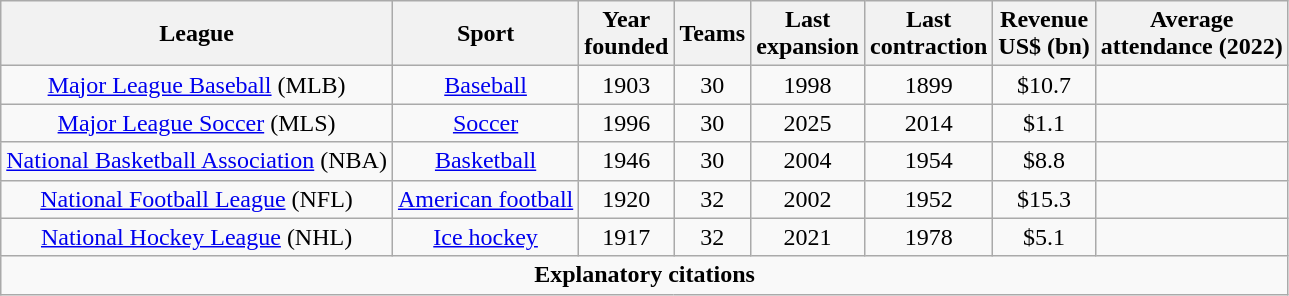<table class="wikitable sortable" style="text-align:center">
<tr>
<th>League</th>
<th>Sport</th>
<th>Year <br> founded</th>
<th>Teams</th>
<th>Last <br> expansion</th>
<th>Last <br> contraction</th>
<th>Revenue <br> US$ (bn)</th>
<th>Average <br>attendance (2022)</th>
</tr>
<tr>
<td><a href='#'>Major League Baseball</a> (MLB)</td>
<td><a href='#'>Baseball</a></td>
<td>1903</td>
<td>30</td>
<td>1998</td>
<td>1899</td>
<td>$10.7</td>
<td></td>
</tr>
<tr>
<td><a href='#'>Major League Soccer</a> (MLS)</td>
<td><a href='#'>Soccer</a></td>
<td>1996</td>
<td>30</td>
<td>2025</td>
<td>2014</td>
<td>$1.1</td>
<td></td>
</tr>
<tr>
<td><a href='#'>National Basketball Association</a> (NBA)</td>
<td><a href='#'>Basketball</a></td>
<td>1946</td>
<td>30</td>
<td>2004</td>
<td>1954</td>
<td>$8.8</td>
<td></td>
</tr>
<tr>
<td><a href='#'>National Football League</a> (NFL)</td>
<td><a href='#'>American football</a></td>
<td>1920</td>
<td>32</td>
<td>2002</td>
<td>1952</td>
<td>$15.3</td>
<td></td>
</tr>
<tr>
<td><a href='#'>National Hockey League</a> (NHL)</td>
<td><a href='#'>Ice hockey</a></td>
<td>1917</td>
<td>32</td>
<td>2021</td>
<td>1978</td>
<td>$5.1</td>
<td></td>
</tr>
<tr>
<td colspan="8"><div><strong>Explanatory citations</strong></div></td>
</tr>
</table>
